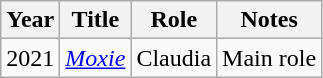<table class="wikitable sortable">
<tr>
<th>Year</th>
<th>Title</th>
<th>Role</th>
<th class="unsortable">Notes</th>
</tr>
<tr>
<td>2021</td>
<td><em><a href='#'>Moxie</a></em></td>
<td>Claudia</td>
<td>Main role</td>
</tr>
</table>
